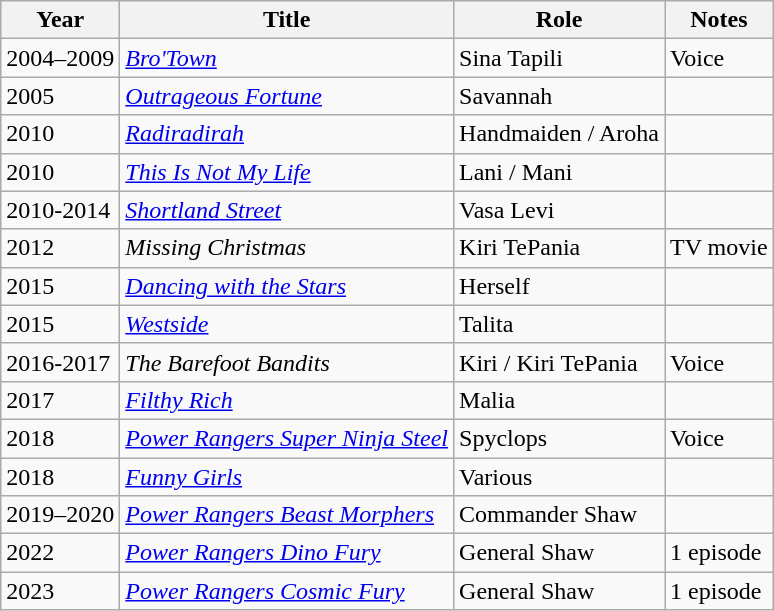<table class="wikitable sortable">
<tr>
<th>Year</th>
<th>Title</th>
<th>Role</th>
<th class="unsortable">Notes</th>
</tr>
<tr>
<td>2004–2009</td>
<td><em><a href='#'>Bro'Town</a></em></td>
<td>Sina Tapili</td>
<td>Voice</td>
</tr>
<tr>
<td>2005</td>
<td><em><a href='#'>Outrageous Fortune</a></em></td>
<td>Savannah</td>
<td></td>
</tr>
<tr>
<td>2010</td>
<td><em><a href='#'>Radiradirah</a></em></td>
<td>Handmaiden / Aroha</td>
<td></td>
</tr>
<tr>
<td>2010</td>
<td><em><a href='#'>This Is Not My Life</a></em></td>
<td>Lani / Mani</td>
<td></td>
</tr>
<tr>
<td>2010-2014</td>
<td><em><a href='#'>Shortland Street</a></em></td>
<td>Vasa Levi</td>
<td></td>
</tr>
<tr>
<td>2012</td>
<td><em>Missing Christmas</em></td>
<td>Kiri TePania</td>
<td>TV movie</td>
</tr>
<tr>
<td>2015</td>
<td><em><a href='#'>Dancing with the Stars</a></em></td>
<td>Herself</td>
<td></td>
</tr>
<tr>
<td>2015</td>
<td><em><a href='#'>Westside</a></em></td>
<td>Talita</td>
<td></td>
</tr>
<tr>
<td>2016-2017</td>
<td><em>The Barefoot Bandits</em></td>
<td>Kiri / Kiri TePania</td>
<td>Voice</td>
</tr>
<tr>
<td>2017</td>
<td><em><a href='#'>Filthy Rich</a></em></td>
<td>Malia</td>
<td></td>
</tr>
<tr>
<td>2018</td>
<td><em><a href='#'>Power Rangers Super Ninja Steel</a></em></td>
<td>Spyclops</td>
<td>Voice</td>
</tr>
<tr>
<td>2018</td>
<td><em><a href='#'>Funny Girls</a></em></td>
<td>Various</td>
<td></td>
</tr>
<tr>
<td>2019–2020</td>
<td><em><a href='#'>Power Rangers Beast Morphers</a></em></td>
<td>Commander Shaw</td>
<td></td>
</tr>
<tr>
<td>2022</td>
<td><em><a href='#'>Power Rangers Dino Fury</a></em></td>
<td>General Shaw</td>
<td>1 episode</td>
</tr>
<tr>
<td>2023</td>
<td><em><a href='#'>Power Rangers Cosmic Fury</a></em></td>
<td>General Shaw</td>
<td>1 episode</td>
</tr>
</table>
